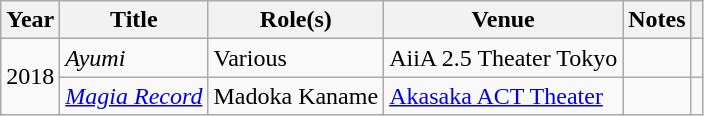<table class="wikitable sortable">
<tr>
<th>Year</th>
<th>Title</th>
<th>Role(s)</th>
<th>Venue</th>
<th>Notes</th>
<th class="unsortable"></th>
</tr>
<tr>
<td rowspan="2">2018</td>
<td><em>Ayumi</em></td>
<td>Various</td>
<td>AiiA 2.5 Theater Tokyo</td>
<td></td>
<td></td>
</tr>
<tr>
<td><em><a href='#'>Magia Record</a></em></td>
<td>Madoka Kaname</td>
<td><a href='#'>Akasaka ACT Theater</a></td>
<td></td>
<td></td>
</tr>
</table>
